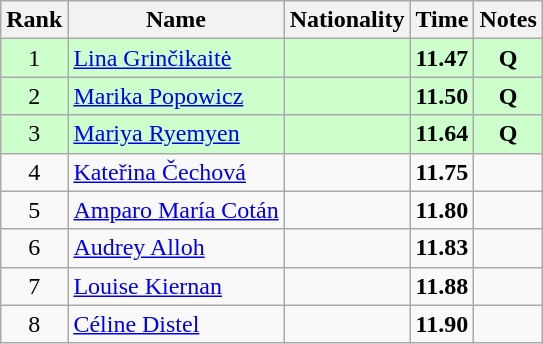<table class="wikitable sortable" style="text-align:center">
<tr>
<th>Rank</th>
<th>Name</th>
<th>Nationality</th>
<th>Time</th>
<th>Notes</th>
</tr>
<tr bgcolor=ccffcc>
<td>1</td>
<td align=left><a href='#'>Lina Grinčikaitė</a></td>
<td align=left></td>
<td><strong>11.47</strong></td>
<td><strong>Q</strong></td>
</tr>
<tr bgcolor=ccffcc>
<td>2</td>
<td align=left><a href='#'>Marika Popowicz</a></td>
<td align=left></td>
<td><strong>11.50</strong></td>
<td><strong>Q</strong></td>
</tr>
<tr bgcolor=ccffcc>
<td>3</td>
<td align=left><a href='#'>Mariya Ryemyen</a></td>
<td align=left></td>
<td><strong>11.64</strong></td>
<td><strong>Q</strong></td>
</tr>
<tr>
<td>4</td>
<td align=left><a href='#'>Kateřina Čechová</a></td>
<td align=left></td>
<td><strong>11.75</strong></td>
<td></td>
</tr>
<tr>
<td>5</td>
<td align=left><a href='#'>Amparo María Cotán</a></td>
<td align=left></td>
<td><strong>11.80</strong></td>
<td></td>
</tr>
<tr>
<td>6</td>
<td align=left><a href='#'>Audrey Alloh</a></td>
<td align=left></td>
<td><strong>11.83</strong></td>
<td></td>
</tr>
<tr>
<td>7</td>
<td align=left><a href='#'>Louise Kiernan</a></td>
<td align=left></td>
<td><strong>11.88</strong></td>
<td></td>
</tr>
<tr>
<td>8</td>
<td align=left><a href='#'>Céline Distel</a></td>
<td align=left></td>
<td><strong>11.90</strong></td>
<td></td>
</tr>
</table>
